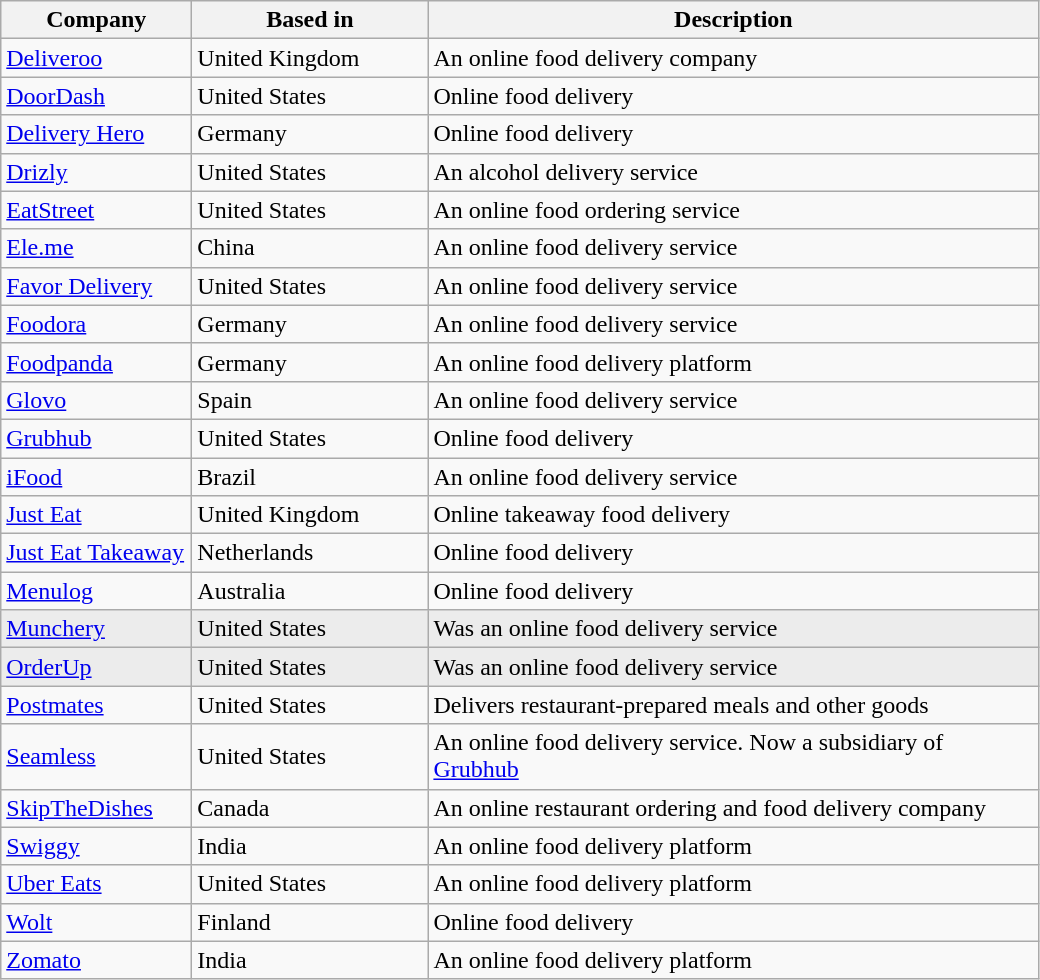<table class="wikitable sortable">
<tr>
<th scope="col" style="width: 120px;">Company</th>
<th scope="col" style="width: 150px;">Based in</th>
<th scope="col" style="width: 400px;" class=unsortable>Description</th>
</tr>
<tr>
<td style="white-space: nowrap;"><a href='#'>Deliveroo</a></td>
<td style="white-space: nowrap;">United Kingdom</td>
<td>An online food delivery company</td>
</tr>
<tr>
<td><a href='#'>DoorDash</a></td>
<td>United States</td>
<td>Online food delivery</td>
</tr>
<tr>
<td><a href='#'>Delivery Hero</a></td>
<td>Germany</td>
<td>Online food delivery</td>
</tr>
<tr>
<td><a href='#'>Drizly</a></td>
<td>United States</td>
<td>An alcohol delivery service</td>
</tr>
<tr>
<td><a href='#'>EatStreet</a></td>
<td>United States</td>
<td>An online food ordering service</td>
</tr>
<tr>
<td><a href='#'>Ele.me</a></td>
<td>China</td>
<td>An online food delivery service</td>
</tr>
<tr>
<td><a href='#'>Favor Delivery</a></td>
<td>United States</td>
<td>An online food delivery service</td>
</tr>
<tr>
<td><a href='#'>Foodora</a></td>
<td>Germany</td>
<td>An online food delivery service</td>
</tr>
<tr>
<td><a href='#'>Foodpanda</a></td>
<td>Germany</td>
<td>An online food delivery platform</td>
</tr>
<tr>
<td><a href='#'>Glovo</a></td>
<td>Spain</td>
<td>An online food delivery service</td>
</tr>
<tr>
<td><a href='#'>Grubhub</a></td>
<td>United States</td>
<td>Online food delivery</td>
</tr>
<tr>
<td><a href='#'>iFood</a></td>
<td>Brazil</td>
<td>An online food delivery service</td>
</tr>
<tr>
<td><a href='#'>Just Eat</a></td>
<td>United Kingdom</td>
<td>Online takeaway food delivery</td>
</tr>
<tr>
<td><a href='#'>Just Eat Takeaway</a></td>
<td>Netherlands</td>
<td>Online food delivery</td>
</tr>
<tr>
<td><a href='#'>Menulog</a></td>
<td>Australia</td>
<td>Online food delivery</td>
</tr>
<tr bgcolor="#ececec">
<td><a href='#'>Munchery</a></td>
<td>United States</td>
<td>Was an online food delivery service</td>
</tr>
<tr bgcolor="#ececec">
<td><a href='#'>OrderUp</a></td>
<td>United States</td>
<td>Was an online food delivery service</td>
</tr>
<tr>
<td><a href='#'>Postmates</a></td>
<td>United States</td>
<td>Delivers restaurant-prepared meals and other goods</td>
</tr>
<tr>
<td><a href='#'>Seamless</a></td>
<td>United States</td>
<td>An online food delivery service. Now a subsidiary of <a href='#'>Grubhub</a></td>
</tr>
<tr>
<td><a href='#'>SkipTheDishes</a></td>
<td>Canada</td>
<td>An online restaurant ordering and food delivery company</td>
</tr>
<tr>
<td><a href='#'>Swiggy</a></td>
<td>India</td>
<td>An online food delivery platform</td>
</tr>
<tr>
<td><a href='#'>Uber Eats</a></td>
<td>United States</td>
<td>An online food delivery platform</td>
</tr>
<tr>
<td><a href='#'>Wolt</a></td>
<td>Finland</td>
<td>Online food delivery</td>
</tr>
<tr>
<td><a href='#'>Zomato</a></td>
<td>India</td>
<td>An online food delivery platform</td>
</tr>
</table>
